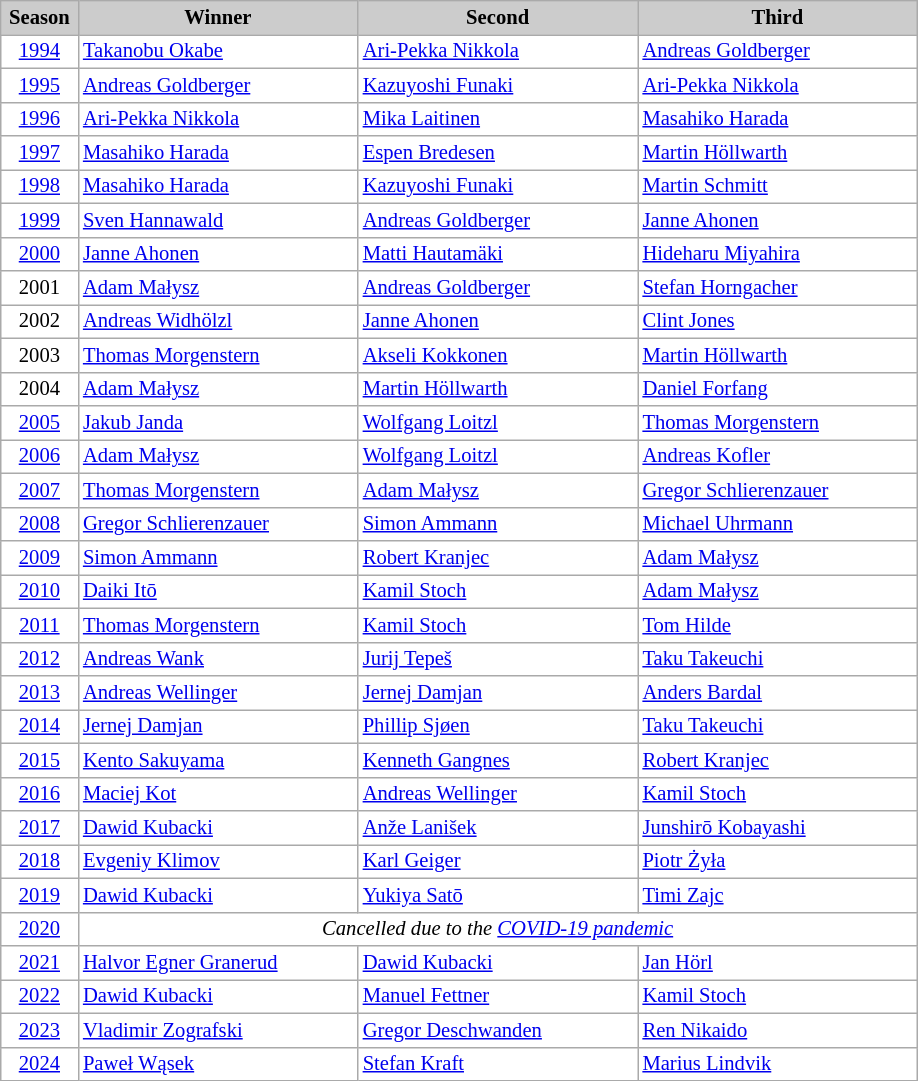<table class="wikitable plainrowheaders" style="background:#fff; font-size:86%; line-height:16px; border:grey solid 1px; border-collapse:collapse;">
<tr style="background:#ccc; text-align:center;">
<th style="background:#ccc;" width="45">Season</th>
<th style="background:#ccc;" width="180">Winner</th>
<th style="background:#ccc;" width="180">Second</th>
<th style="background:#ccc;" width="180">Third</th>
</tr>
<tr>
<td align=center><a href='#'>1994</a></td>
<td> <a href='#'>Takanobu Okabe</a></td>
<td> <a href='#'>Ari-Pekka Nikkola</a></td>
<td> <a href='#'>Andreas Goldberger</a></td>
</tr>
<tr>
<td align=center><a href='#'>1995</a></td>
<td> <a href='#'>Andreas Goldberger</a></td>
<td> <a href='#'>Kazuyoshi Funaki</a></td>
<td> <a href='#'>Ari-Pekka Nikkola</a></td>
</tr>
<tr>
<td align=center><a href='#'>1996</a></td>
<td> <a href='#'>Ari-Pekka Nikkola</a></td>
<td> <a href='#'>Mika Laitinen</a></td>
<td> <a href='#'>Masahiko Harada</a></td>
</tr>
<tr>
<td align=center><a href='#'>1997</a></td>
<td> <a href='#'>Masahiko Harada</a></td>
<td> <a href='#'>Espen Bredesen</a></td>
<td> <a href='#'>Martin Höllwarth</a></td>
</tr>
<tr>
<td align=center><a href='#'>1998</a></td>
<td> <a href='#'>Masahiko Harada</a></td>
<td> <a href='#'>Kazuyoshi Funaki</a></td>
<td> <a href='#'>Martin Schmitt</a></td>
</tr>
<tr>
<td align=center><a href='#'>1999</a></td>
<td> <a href='#'>Sven Hannawald</a></td>
<td> <a href='#'>Andreas Goldberger</a></td>
<td> <a href='#'>Janne Ahonen</a></td>
</tr>
<tr>
<td align=center><a href='#'>2000</a></td>
<td> <a href='#'>Janne Ahonen</a></td>
<td> <a href='#'>Matti Hautamäki</a></td>
<td> <a href='#'>Hideharu Miyahira</a></td>
</tr>
<tr>
<td align=center>2001</td>
<td> <a href='#'>Adam Małysz</a></td>
<td> <a href='#'>Andreas Goldberger</a></td>
<td> <a href='#'>Stefan Horngacher</a></td>
</tr>
<tr>
<td align=center>2002</td>
<td> <a href='#'>Andreas Widhölzl</a></td>
<td> <a href='#'>Janne Ahonen</a></td>
<td> <a href='#'>Clint Jones</a></td>
</tr>
<tr>
<td align=center>2003</td>
<td> <a href='#'>Thomas Morgenstern</a></td>
<td> <a href='#'>Akseli Kokkonen</a></td>
<td> <a href='#'>Martin Höllwarth</a></td>
</tr>
<tr>
<td align=center>2004</td>
<td> <a href='#'>Adam Małysz</a></td>
<td> <a href='#'>Martin Höllwarth</a></td>
<td> <a href='#'>Daniel Forfang</a></td>
</tr>
<tr>
<td align=center><a href='#'>2005</a></td>
<td> <a href='#'>Jakub Janda</a></td>
<td> <a href='#'>Wolfgang Loitzl</a></td>
<td> <a href='#'>Thomas Morgenstern</a></td>
</tr>
<tr>
<td align=center><a href='#'>2006</a></td>
<td> <a href='#'>Adam Małysz</a></td>
<td> <a href='#'>Wolfgang Loitzl</a></td>
<td> <a href='#'>Andreas Kofler</a></td>
</tr>
<tr>
<td align=center><a href='#'>2007</a></td>
<td> <a href='#'>Thomas Morgenstern</a></td>
<td> <a href='#'>Adam Małysz</a></td>
<td> <a href='#'>Gregor Schlierenzauer</a></td>
</tr>
<tr>
<td align=center><a href='#'>2008</a></td>
<td> <a href='#'>Gregor Schlierenzauer</a></td>
<td> <a href='#'>Simon Ammann</a></td>
<td> <a href='#'>Michael Uhrmann</a></td>
</tr>
<tr>
<td align=center><a href='#'>2009</a></td>
<td> <a href='#'>Simon Ammann</a></td>
<td> <a href='#'>Robert Kranjec</a></td>
<td> <a href='#'>Adam Małysz</a></td>
</tr>
<tr>
<td align=center><a href='#'>2010</a></td>
<td> <a href='#'>Daiki Itō</a></td>
<td> <a href='#'>Kamil Stoch</a></td>
<td> <a href='#'>Adam Małysz</a></td>
</tr>
<tr>
<td align=center><a href='#'>2011</a></td>
<td> <a href='#'>Thomas Morgenstern</a></td>
<td> <a href='#'>Kamil Stoch</a></td>
<td> <a href='#'>Tom Hilde</a></td>
</tr>
<tr>
<td align=center><a href='#'>2012</a></td>
<td> <a href='#'>Andreas Wank</a></td>
<td> <a href='#'>Jurij Tepeš</a></td>
<td> <a href='#'>Taku Takeuchi</a></td>
</tr>
<tr>
<td align=center><a href='#'>2013</a></td>
<td> <a href='#'>Andreas Wellinger</a></td>
<td> <a href='#'>Jernej Damjan</a></td>
<td> <a href='#'>Anders Bardal</a></td>
</tr>
<tr>
<td align=center><a href='#'>2014</a></td>
<td> <a href='#'>Jernej Damjan</a></td>
<td> <a href='#'>Phillip Sjøen</a></td>
<td> <a href='#'>Taku Takeuchi</a></td>
</tr>
<tr>
<td align=center><a href='#'>2015</a></td>
<td> <a href='#'>Kento Sakuyama</a></td>
<td> <a href='#'>Kenneth Gangnes</a></td>
<td> <a href='#'>Robert Kranjec</a></td>
</tr>
<tr>
<td align=center><a href='#'>2016</a></td>
<td> <a href='#'>Maciej Kot</a></td>
<td> <a href='#'>Andreas Wellinger</a></td>
<td> <a href='#'>Kamil Stoch</a></td>
</tr>
<tr>
<td align=center><a href='#'>2017</a></td>
<td> <a href='#'>Dawid Kubacki</a></td>
<td> <a href='#'>Anže Lanišek</a></td>
<td> <a href='#'>Junshirō Kobayashi</a></td>
</tr>
<tr>
<td align=center><a href='#'>2018</a></td>
<td> <a href='#'>Evgeniy Klimov</a></td>
<td> <a href='#'>Karl Geiger</a></td>
<td> <a href='#'>Piotr Żyła</a></td>
</tr>
<tr>
<td align=center><a href='#'>2019</a></td>
<td> <a href='#'>Dawid Kubacki</a></td>
<td> <a href='#'>Yukiya Satō</a></td>
<td> <a href='#'>Timi Zajc</a></td>
</tr>
<tr>
<td align=center><a href='#'>2020</a></td>
<td align=center colspan=3><em>Cancelled due to the <a href='#'>COVID-19 pandemic</a></em></td>
</tr>
<tr>
<td align=center><a href='#'>2021</a></td>
<td> <a href='#'>Halvor Egner Granerud</a></td>
<td> <a href='#'>Dawid Kubacki</a></td>
<td> <a href='#'>Jan Hörl</a></td>
</tr>
<tr>
<td align=center><a href='#'>2022</a></td>
<td> <a href='#'>Dawid Kubacki</a></td>
<td> <a href='#'>Manuel Fettner</a></td>
<td> <a href='#'>Kamil Stoch</a></td>
</tr>
<tr>
<td align=center><a href='#'>2023</a></td>
<td> <a href='#'>Vladimir Zografski</a></td>
<td> <a href='#'>Gregor Deschwanden</a></td>
<td> <a href='#'>Ren Nikaido</a></td>
</tr>
<tr>
<td align=center><a href='#'>2024</a></td>
<td> <a href='#'>Paweł Wąsek</a></td>
<td> <a href='#'>Stefan Kraft</a></td>
<td> <a href='#'>Marius Lindvik</a></td>
</tr>
</table>
